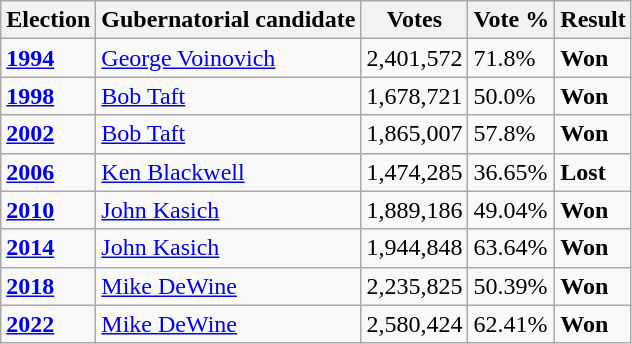<table class="wikitable">
<tr>
<th>Election</th>
<th>Gubernatorial candidate</th>
<th>Votes</th>
<th>Vote %</th>
<th>Result</th>
</tr>
<tr>
<td><strong><a href='#'>1994</a></strong></td>
<td><a href='#'>George Voinovich</a></td>
<td>2,401,572</td>
<td>71.8%</td>
<td><strong>Won</strong> </td>
</tr>
<tr>
<td><strong><a href='#'>1998</a></strong></td>
<td><a href='#'>Bob Taft</a></td>
<td>1,678,721</td>
<td>50.0%</td>
<td><strong>Won</strong> </td>
</tr>
<tr>
<td><strong><a href='#'>2002</a></strong></td>
<td><a href='#'>Bob Taft</a></td>
<td>1,865,007</td>
<td>57.8%</td>
<td><strong>Won</strong> </td>
</tr>
<tr>
<td><strong><a href='#'>2006</a></strong></td>
<td><a href='#'>Ken Blackwell</a></td>
<td>1,474,285</td>
<td>36.65%</td>
<td><strong>Lost</strong> </td>
</tr>
<tr>
<td><strong><a href='#'>2010</a></strong></td>
<td><a href='#'>John Kasich</a></td>
<td>1,889,186</td>
<td>49.04%</td>
<td><strong>Won</strong> </td>
</tr>
<tr>
<td><strong><a href='#'>2014</a></strong></td>
<td><a href='#'>John Kasich</a></td>
<td>1,944,848</td>
<td>63.64%</td>
<td><strong>Won</strong> </td>
</tr>
<tr>
<td><strong><a href='#'>2018</a></strong></td>
<td><a href='#'>Mike DeWine</a></td>
<td>2,235,825</td>
<td>50.39%</td>
<td><strong>Won</strong> </td>
</tr>
<tr>
<td><strong><a href='#'>2022</a></strong></td>
<td><a href='#'>Mike DeWine</a></td>
<td>2,580,424</td>
<td>62.41%</td>
<td><strong>Won</strong> </td>
</tr>
</table>
